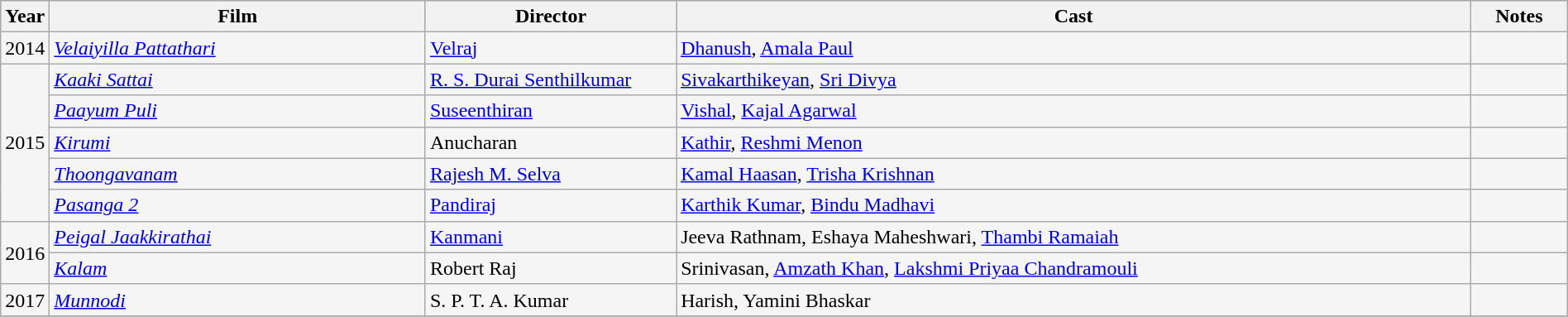<table class="wikitable sortable" style="background:#f5f5f5; width:100%;">
<tr style="background:#B0C4DE;">
<th style="width:3%;">Year</th>
<th style="width:24%;">Film</th>
<th style="width:16%;">Director</th>
<th>Cast</th>
<th class=unsortable>Notes</th>
</tr>
<tr>
<td>2014</td>
<td><em><a href='#'>Velaiyilla Pattathari</a></em></td>
<td><a href='#'>Velraj</a></td>
<td><a href='#'>Dhanush</a>, <a href='#'>Amala Paul</a></td>
<td></td>
</tr>
<tr>
<td rowspan="5">2015</td>
<td><em><a href='#'>Kaaki Sattai</a></em></td>
<td><a href='#'>R. S. Durai Senthilkumar</a></td>
<td><a href='#'>Sivakarthikeyan</a>, <a href='#'>Sri Divya</a></td>
<td></td>
</tr>
<tr>
<td><em><a href='#'>Paayum Puli</a></em></td>
<td><a href='#'>Suseenthiran</a></td>
<td><a href='#'>Vishal</a>, <a href='#'>Kajal Agarwal</a></td>
<td></td>
</tr>
<tr>
<td><em><a href='#'>Kirumi</a></em></td>
<td>Anucharan</td>
<td><a href='#'>Kathir</a>, <a href='#'>Reshmi Menon</a></td>
<td></td>
</tr>
<tr>
<td><em><a href='#'>Thoongavanam</a></em></td>
<td><a href='#'>Rajesh M. Selva</a></td>
<td><a href='#'>Kamal Haasan</a>, <a href='#'>Trisha Krishnan</a></td>
<td></td>
</tr>
<tr>
<td><em><a href='#'>Pasanga 2</a></em></td>
<td><a href='#'>Pandiraj</a></td>
<td><a href='#'>Karthik Kumar</a>, <a href='#'>Bindu Madhavi</a></td>
<td></td>
</tr>
<tr>
<td rowspan="2">2016</td>
<td><em><a href='#'>Peigal Jaakkirathai</a></em></td>
<td><a href='#'>Kanmani</a></td>
<td>Jeeva Rathnam, Eshaya Maheshwari, <a href='#'>Thambi Ramaiah</a></td>
<td></td>
</tr>
<tr>
<td><em><a href='#'>Kalam</a></em></td>
<td>Robert Raj</td>
<td>Srinivasan, <a href='#'>Amzath Khan</a>, <a href='#'>Lakshmi Priyaa Chandramouli</a></td>
<td></td>
</tr>
<tr>
<td>2017</td>
<td><em><a href='#'>Munnodi</a></em></td>
<td>S. P. T. A. Kumar</td>
<td>Harish, Yamini Bhaskar</td>
<td></td>
</tr>
<tr>
</tr>
</table>
